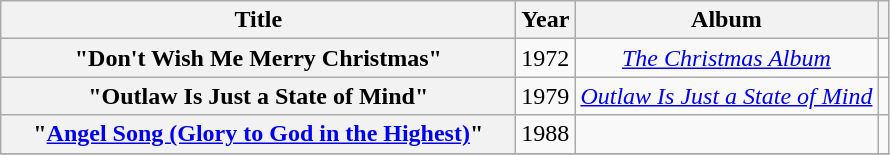<table class="wikitable plainrowheaders" style="text-align:center;">
<tr>
<th style="width:21em;">Title</th>
<th>Year</th>
<th>Album</th>
<th></th>
</tr>
<tr>
<th scope="row">"Don't Wish Me Merry Christmas"</th>
<td>1972</td>
<td><em><a href='#'>The Christmas Album</a></em></td>
<td></td>
</tr>
<tr>
<th scope="row">"Outlaw Is Just a State of Mind"</th>
<td>1979</td>
<td><em><a href='#'>Outlaw Is Just a State of Mind</a></em></td>
<td></td>
</tr>
<tr>
<th scope="row">"<a href='#'>Angel Song (Glory to God in the Highest)</a>"<br></th>
<td>1988</td>
<td></td>
<td></td>
</tr>
<tr>
</tr>
</table>
